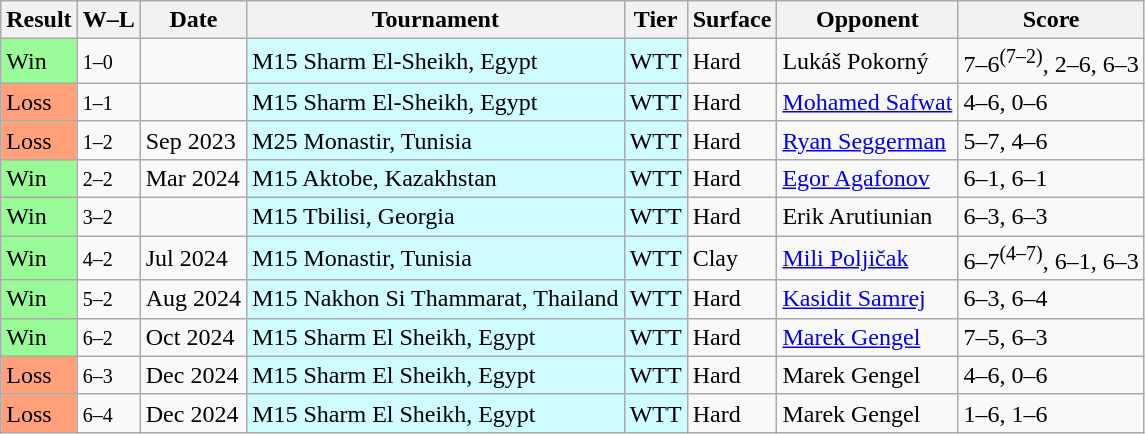<table class="sortable wikitable nowrap">
<tr>
<th>Result</th>
<th class="unsortable">W–L</th>
<th>Date</th>
<th>Tournament</th>
<th>Tier</th>
<th>Surface</th>
<th>Opponent</th>
<th class="unsortable">Score</th>
</tr>
<tr>
<td bgcolor=98fb98>Win</td>
<td><small>1–0</small></td>
<td></td>
<td style="background:#cffcff;">M15 Sharm El-Sheikh, Egypt</td>
<td style="background:#cffcff;">WTT</td>
<td>Hard</td>
<td> Lukáš Pokorný</td>
<td>7–6<sup>(7–2)</sup>, 2–6, 6–3</td>
</tr>
<tr>
<td bgcolor=ffa07a>Loss</td>
<td><small>1–1</small></td>
<td></td>
<td style="background:#cffcff;">M15 Sharm El-Sheikh, Egypt</td>
<td style="background:#cffcff;">WTT</td>
<td>Hard</td>
<td> <a href='#'>Mohamed Safwat</a></td>
<td>4–6, 0–6</td>
</tr>
<tr>
<td bgcolor=ffa07a>Loss</td>
<td><small>1–2</small></td>
<td>Sep 2023</td>
<td style="background:#cffcff;">M25 Monastir, Tunisia</td>
<td style="background:#cffcff;">WTT</td>
<td>Hard</td>
<td> <a href='#'>Ryan Seggerman</a></td>
<td>5–7, 4–6</td>
</tr>
<tr>
<td bgcolor=98fb98>Win</td>
<td><small>2–2</small></td>
<td>Mar 2024</td>
<td style="background:#cffcff;">M15 Aktobe, Kazakhstan</td>
<td style="background:#cffcff;">WTT</td>
<td>Hard</td>
<td> <a href='#'>Egor Agafonov</a></td>
<td>6–1, 6–1</td>
</tr>
<tr>
<td bgcolor=98fb98>Win</td>
<td><small>3–2</small></td>
<td></td>
<td style="background:#cffcff;">M15 Tbilisi, Georgia</td>
<td style="background:#cffcff;">WTT</td>
<td>Hard</td>
<td> Erik Arutiunian</td>
<td>6–3, 6–3</td>
</tr>
<tr>
<td bgcolor=98fb98>Win</td>
<td><small>4–2</small></td>
<td>Jul 2024</td>
<td style="background:#cffcff;">M15 Monastir, Tunisia</td>
<td style="background:#cffcff;">WTT</td>
<td>Clay</td>
<td> <a href='#'>Mili Poljičak</a></td>
<td>6–7<sup>(4–7)</sup>, 6–1, 6–3</td>
</tr>
<tr>
<td bgcolor=98fb98>Win</td>
<td><small>5–2</small></td>
<td>Aug 2024</td>
<td style="background:#cffcff;">M15 Nakhon Si Thammarat, Thailand</td>
<td style="background:#cffcff;">WTT</td>
<td>Hard</td>
<td> <a href='#'>Kasidit Samrej</a></td>
<td>6–3, 6–4</td>
</tr>
<tr>
<td bgcolor=98fb98>Win</td>
<td><small>6–2</small></td>
<td>Oct 2024</td>
<td style="background:#cffcff;">M15 Sharm El Sheikh, Egypt</td>
<td style="background:#cffcff;">WTT</td>
<td>Hard</td>
<td> <a href='#'>Marek Gengel</a></td>
<td>7–5, 6–3</td>
</tr>
<tr>
<td bgcolor=ffa07a>Loss</td>
<td><small>6–3</small></td>
<td>Dec 2024</td>
<td style="background:#cffcff;">M15 Sharm El Sheikh, Egypt</td>
<td style="background:#cffcff;">WTT</td>
<td>Hard</td>
<td> Marek Gengel</td>
<td>4–6, 0–6</td>
</tr>
<tr>
<td bgcolor=ffa07a>Loss</td>
<td><small>6–4</small></td>
<td>Dec 2024</td>
<td style="background:#cffcff;">M15 Sharm El Sheikh, Egypt</td>
<td style="background:#cffcff;">WTT</td>
<td>Hard</td>
<td> Marek Gengel</td>
<td>1–6, 1–6</td>
</tr>
</table>
